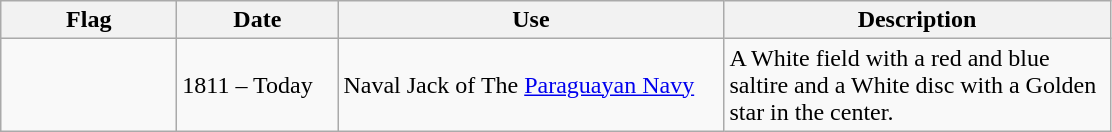<table class="wikitable">
<tr>
<th style="width:110px;">Flag</th>
<th style="width:100px;">Date</th>
<th style="width:250px;">Use</th>
<th style="width:250px;">Description</th>
</tr>
<tr>
<td></td>
<td>1811 – Today</td>
<td>Naval Jack of The <a href='#'>Paraguayan Navy</a></td>
<td>A White field with a red and blue saltire and a White disc with a Golden star in the center.</td>
</tr>
</table>
